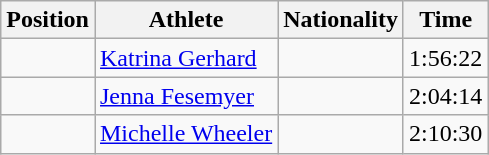<table class="wikitable sortable">
<tr>
<th>Position</th>
<th>Athlete</th>
<th>Nationality</th>
<th>Time</th>
</tr>
<tr>
<td align=center></td>
<td><a href='#'>Katrina Gerhard</a></td>
<td></td>
<td>1:56:22</td>
</tr>
<tr>
<td align=center></td>
<td><a href='#'>Jenna Fesemyer</a></td>
<td></td>
<td>2:04:14</td>
</tr>
<tr>
<td align=center></td>
<td><a href='#'>Michelle Wheeler</a></td>
<td></td>
<td>2:10:30</td>
</tr>
</table>
